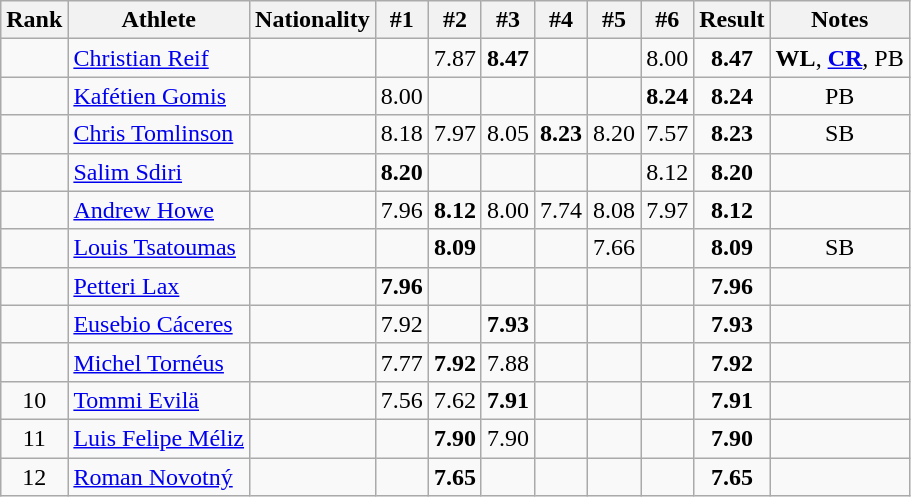<table class="wikitable sortable" style="text-align:center">
<tr>
<th>Rank</th>
<th>Athlete</th>
<th>Nationality</th>
<th>#1</th>
<th>#2</th>
<th>#3</th>
<th>#4</th>
<th>#5</th>
<th>#6</th>
<th>Result</th>
<th>Notes</th>
</tr>
<tr>
<td></td>
<td align="left"><a href='#'>Christian Reif</a></td>
<td align=left></td>
<td></td>
<td>7.87</td>
<td><strong>8.47</strong></td>
<td></td>
<td></td>
<td>8.00</td>
<td><strong>8.47</strong></td>
<td><strong>WL</strong>, <strong><a href='#'>CR</a></strong>, PB</td>
</tr>
<tr>
<td></td>
<td align="left"><a href='#'>Kafétien Gomis</a></td>
<td align=left></td>
<td>8.00</td>
<td></td>
<td></td>
<td></td>
<td></td>
<td><strong>8.24</strong></td>
<td><strong>8.24</strong></td>
<td>PB</td>
</tr>
<tr>
<td></td>
<td align="left"><a href='#'>Chris Tomlinson</a></td>
<td align=left></td>
<td>8.18</td>
<td>7.97</td>
<td>8.05</td>
<td><strong>8.23</strong></td>
<td>8.20</td>
<td>7.57</td>
<td><strong>8.23</strong></td>
<td>SB</td>
</tr>
<tr>
<td></td>
<td align="left"><a href='#'>Salim Sdiri</a></td>
<td align=left></td>
<td><strong>8.20</strong></td>
<td></td>
<td></td>
<td></td>
<td></td>
<td>8.12</td>
<td><strong>8.20</strong></td>
<td></td>
</tr>
<tr>
<td></td>
<td align="left"><a href='#'>Andrew Howe</a></td>
<td align=left></td>
<td>7.96</td>
<td><strong>8.12</strong></td>
<td>8.00</td>
<td>7.74</td>
<td>8.08</td>
<td>7.97</td>
<td><strong>8.12</strong></td>
<td></td>
</tr>
<tr>
<td></td>
<td align="left"><a href='#'>Louis Tsatoumas</a></td>
<td align=left></td>
<td></td>
<td><strong>8.09</strong></td>
<td></td>
<td></td>
<td>7.66</td>
<td></td>
<td><strong>8.09</strong></td>
<td>SB</td>
</tr>
<tr>
<td></td>
<td align="left"><a href='#'>Petteri Lax</a></td>
<td align=left></td>
<td><strong>7.96</strong></td>
<td></td>
<td></td>
<td></td>
<td></td>
<td></td>
<td><strong>7.96</strong></td>
<td></td>
</tr>
<tr>
<td></td>
<td align="left"><a href='#'>Eusebio Cáceres</a></td>
<td align=left></td>
<td>7.92</td>
<td></td>
<td><strong>7.93</strong></td>
<td></td>
<td></td>
<td></td>
<td><strong>7.93</strong></td>
<td></td>
</tr>
<tr>
<td></td>
<td align="left"><a href='#'>Michel Tornéus</a></td>
<td align=left></td>
<td>7.77</td>
<td><strong>7.92</strong></td>
<td>7.88</td>
<td></td>
<td></td>
<td></td>
<td><strong>7.92</strong></td>
<td></td>
</tr>
<tr>
<td>10</td>
<td align="left"><a href='#'>Tommi Evilä</a></td>
<td align=left></td>
<td>7.56</td>
<td>7.62</td>
<td><strong>7.91</strong></td>
<td></td>
<td></td>
<td></td>
<td><strong>7.91</strong></td>
<td></td>
</tr>
<tr>
<td>11</td>
<td align="left"><a href='#'>Luis Felipe Méliz</a></td>
<td align=left></td>
<td></td>
<td><strong>7.90</strong></td>
<td>7.90</td>
<td></td>
<td></td>
<td></td>
<td><strong>7.90</strong></td>
<td></td>
</tr>
<tr>
<td>12</td>
<td align="left"><a href='#'>Roman Novotný</a></td>
<td align=left></td>
<td></td>
<td><strong>7.65</strong></td>
<td></td>
<td></td>
<td></td>
<td></td>
<td><strong>7.65</strong></td>
<td></td>
</tr>
</table>
